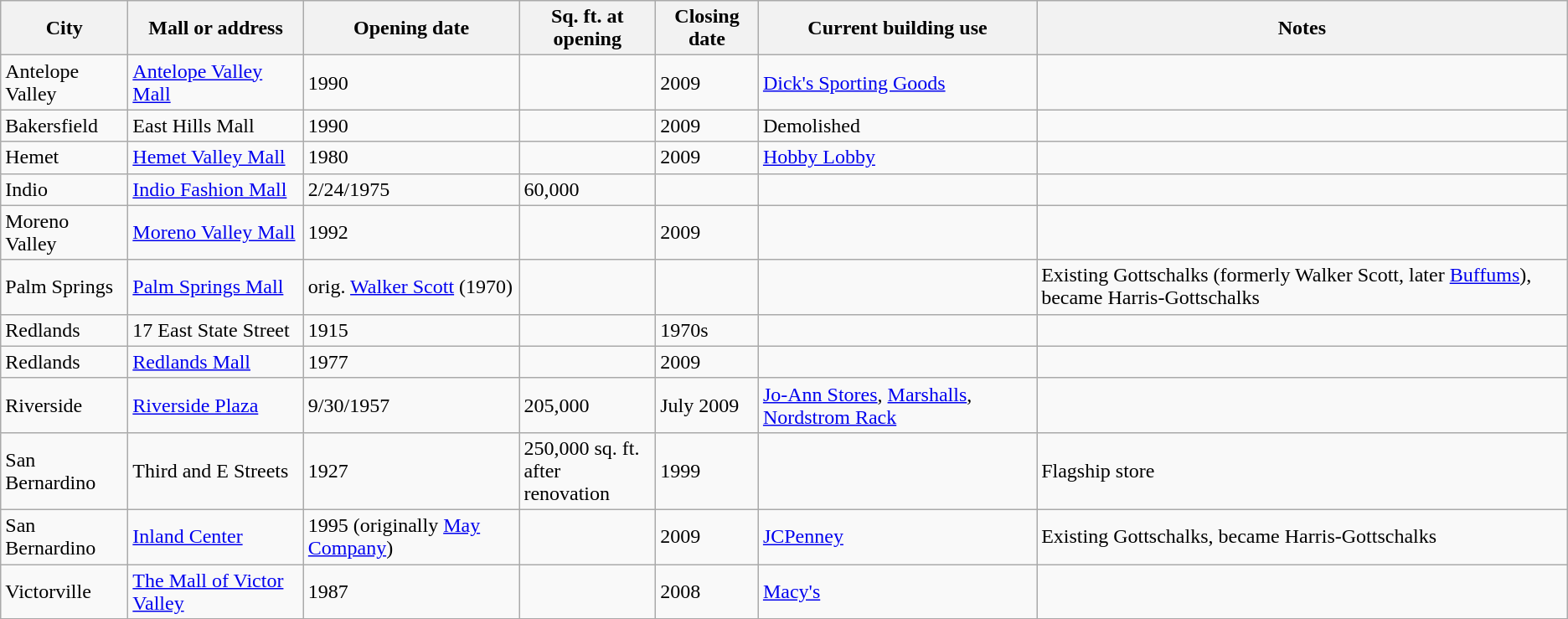<table class="wikitable">
<tr>
<th>City</th>
<th>Mall or address</th>
<th>Opening date</th>
<th>Sq. ft. at opening</th>
<th>Closing date</th>
<th>Current building use</th>
<th>Notes</th>
</tr>
<tr>
<td>Antelope Valley</td>
<td><a href='#'>Antelope Valley Mall</a></td>
<td>1990</td>
<td></td>
<td>2009</td>
<td><a href='#'>Dick's Sporting Goods</a></td>
<td></td>
</tr>
<tr>
<td>Bakersfield</td>
<td>East Hills Mall</td>
<td>1990</td>
<td></td>
<td>2009</td>
<td>Demolished</td>
<td></td>
</tr>
<tr>
<td>Hemet</td>
<td><a href='#'>Hemet Valley Mall</a></td>
<td>1980</td>
<td></td>
<td>2009</td>
<td><a href='#'>Hobby Lobby</a></td>
<td></td>
</tr>
<tr>
<td>Indio</td>
<td><a href='#'>Indio Fashion Mall</a></td>
<td>2/24/1975</td>
<td>60,000</td>
<td></td>
<td></td>
<td></td>
</tr>
<tr>
<td>Moreno Valley</td>
<td><a href='#'>Moreno Valley Mall</a></td>
<td>1992</td>
<td></td>
<td>2009</td>
<td></td>
<td></td>
</tr>
<tr>
<td>Palm Springs</td>
<td><a href='#'>Palm Springs Mall</a></td>
<td>orig. <a href='#'>Walker Scott</a> (1970)</td>
<td></td>
<td></td>
<td></td>
<td>Existing Gottschalks (formerly Walker Scott, later <a href='#'>Buffums</a>), became Harris-Gottschalks</td>
</tr>
<tr>
<td>Redlands</td>
<td>17 East State Street</td>
<td>1915</td>
<td></td>
<td>1970s</td>
<td></td>
<td></td>
</tr>
<tr>
<td>Redlands</td>
<td><a href='#'>Redlands Mall</a></td>
<td>1977</td>
<td></td>
<td>2009</td>
<td></td>
<td></td>
</tr>
<tr>
<td>Riverside</td>
<td><a href='#'>Riverside Plaza</a></td>
<td>9/30/1957</td>
<td>205,000</td>
<td>July 2009</td>
<td><a href='#'>Jo-Ann Stores</a>, <a href='#'>Marshalls</a>, <a href='#'>Nordstrom Rack</a></td>
<td></td>
</tr>
<tr>
<td>San Bernardino</td>
<td>Third and E Streets</td>
<td>1927</td>
<td>250,000 sq. ft.<br>after renovation</td>
<td>1999</td>
<td></td>
<td>Flagship store</td>
</tr>
<tr>
<td>San Bernardino</td>
<td><a href='#'>Inland Center</a></td>
<td>1995 (originally <a href='#'>May Company</a>)</td>
<td></td>
<td>2009</td>
<td><a href='#'>JCPenney</a></td>
<td>Existing Gottschalks, became Harris-Gottschalks</td>
</tr>
<tr>
<td>Victorville</td>
<td><a href='#'>The Mall of Victor Valley</a></td>
<td>1987</td>
<td></td>
<td>2008</td>
<td><a href='#'>Macy's</a></td>
<td></td>
</tr>
</table>
